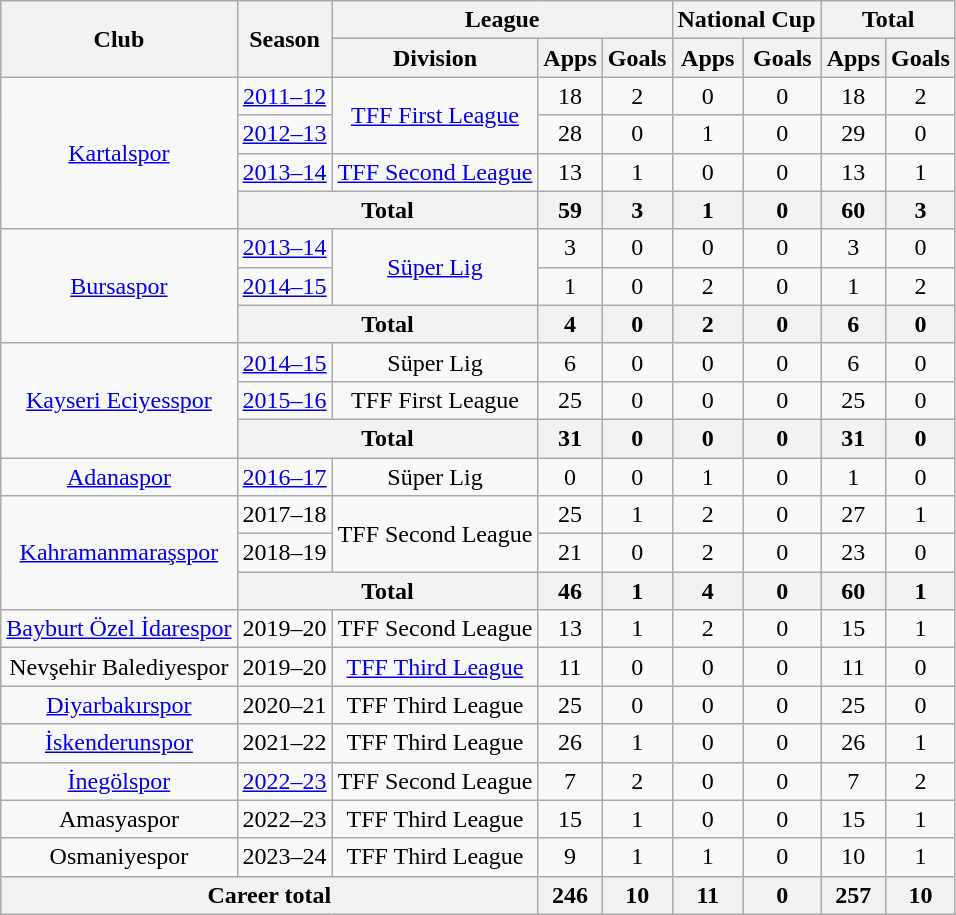<table class="wikitable", style="text-align:center">
<tr>
<th rowspan="2">Club</th>
<th rowspan="2">Season</th>
<th colspan="3">League</th>
<th colspan="2">National Cup</th>
<th colspan="2">Total</th>
</tr>
<tr>
<th>Division</th>
<th>Apps</th>
<th>Goals</th>
<th>Apps</th>
<th>Goals</th>
<th>Apps</th>
<th>Goals</th>
</tr>
<tr>
<td rowspan="4"><a href='#'>Kartalspor</a></td>
<td><a href='#'>2011–12</a></td>
<td rowspan="2"><a href='#'>TFF First League</a></td>
<td>18</td>
<td>2</td>
<td>0</td>
<td>0</td>
<td>18</td>
<td>2</td>
</tr>
<tr>
<td><a href='#'>2012–13</a></td>
<td>28</td>
<td>0</td>
<td>1</td>
<td>0</td>
<td>29</td>
<td>0</td>
</tr>
<tr>
<td><a href='#'>2013–14</a></td>
<td><a href='#'>TFF Second League</a></td>
<td>13</td>
<td>1</td>
<td>0</td>
<td>0</td>
<td>13</td>
<td>1</td>
</tr>
<tr>
<th colspan="2">Total</th>
<th>59</th>
<th>3</th>
<th>1</th>
<th>0</th>
<th>60</th>
<th>3</th>
</tr>
<tr>
<td rowspan="3"><a href='#'>Bursaspor</a></td>
<td><a href='#'>2013–14</a></td>
<td rowspan="2"><a href='#'>Süper Lig</a></td>
<td>3</td>
<td>0</td>
<td>0</td>
<td>0</td>
<td>3</td>
<td>0</td>
</tr>
<tr>
<td><a href='#'>2014–15</a></td>
<td>1</td>
<td>0</td>
<td>2</td>
<td>0</td>
<td>1</td>
<td>2</td>
</tr>
<tr>
<th colspan="2">Total</th>
<th>4</th>
<th>0</th>
<th>2</th>
<th>0</th>
<th>6</th>
<th>0</th>
</tr>
<tr>
<td rowspan="3"><a href='#'>Kayseri Eciyesspor</a></td>
<td><a href='#'>2014–15</a></td>
<td>Süper Lig</td>
<td>6</td>
<td>0</td>
<td>0</td>
<td>0</td>
<td>6</td>
<td>0</td>
</tr>
<tr>
<td><a href='#'>2015–16</a></td>
<td>TFF First League</td>
<td>25</td>
<td>0</td>
<td>0</td>
<td>0</td>
<td>25</td>
<td>0</td>
</tr>
<tr>
<th colspan="2">Total</th>
<th>31</th>
<th>0</th>
<th>0</th>
<th>0</th>
<th>31</th>
<th>0</th>
</tr>
<tr>
<td><a href='#'>Adanaspor</a></td>
<td><a href='#'>2016–17</a></td>
<td>Süper Lig</td>
<td>0</td>
<td>0</td>
<td>1</td>
<td>0</td>
<td>1</td>
<td>0</td>
</tr>
<tr>
<td rowspan="3"><a href='#'>Kahramanmaraşspor</a></td>
<td>2017–18</td>
<td rowspan="2">TFF Second League</td>
<td>25</td>
<td>1</td>
<td>2</td>
<td>0</td>
<td>27</td>
<td>1</td>
</tr>
<tr>
<td>2018–19</td>
<td>21</td>
<td>0</td>
<td>2</td>
<td>0</td>
<td>23</td>
<td>0</td>
</tr>
<tr>
<th colspan="2">Total</th>
<th>46</th>
<th>1</th>
<th>4</th>
<th>0</th>
<th>60</th>
<th>1</th>
</tr>
<tr>
<td><a href='#'>Bayburt Özel İdarespor</a></td>
<td>2019–20</td>
<td>TFF Second League</td>
<td>13</td>
<td>1</td>
<td>2</td>
<td>0</td>
<td>15</td>
<td>1</td>
</tr>
<tr>
<td>Nevşehir Balediyespor</td>
<td>2019–20</td>
<td><a href='#'>TFF Third League</a></td>
<td>11</td>
<td>0</td>
<td>0</td>
<td>0</td>
<td>11</td>
<td>0</td>
</tr>
<tr>
<td><a href='#'>Diyarbakırspor</a></td>
<td>2020–21</td>
<td>TFF Third League</td>
<td>25</td>
<td>0</td>
<td>0</td>
<td>0</td>
<td>25</td>
<td>0</td>
</tr>
<tr>
<td><a href='#'>İskenderunspor</a></td>
<td>2021–22</td>
<td>TFF Third League</td>
<td>26</td>
<td>1</td>
<td>0</td>
<td>0</td>
<td>26</td>
<td>1</td>
</tr>
<tr>
<td><a href='#'>İnegölspor</a></td>
<td><a href='#'>2022–23</a></td>
<td>TFF Second League</td>
<td>7</td>
<td>2</td>
<td>0</td>
<td>0</td>
<td>7</td>
<td>2</td>
</tr>
<tr>
<td>Amasyaspor</td>
<td>2022–23</td>
<td>TFF Third League</td>
<td>15</td>
<td>1</td>
<td>0</td>
<td>0</td>
<td>15</td>
<td>1</td>
</tr>
<tr>
<td>Osmaniyespor</td>
<td>2023–24</td>
<td>TFF Third League</td>
<td>9</td>
<td>1</td>
<td>1</td>
<td>0</td>
<td>10</td>
<td>1</td>
</tr>
<tr>
<th colspan="3">Career total</th>
<th>246</th>
<th>10</th>
<th>11</th>
<th>0</th>
<th>257</th>
<th>10</th>
</tr>
</table>
